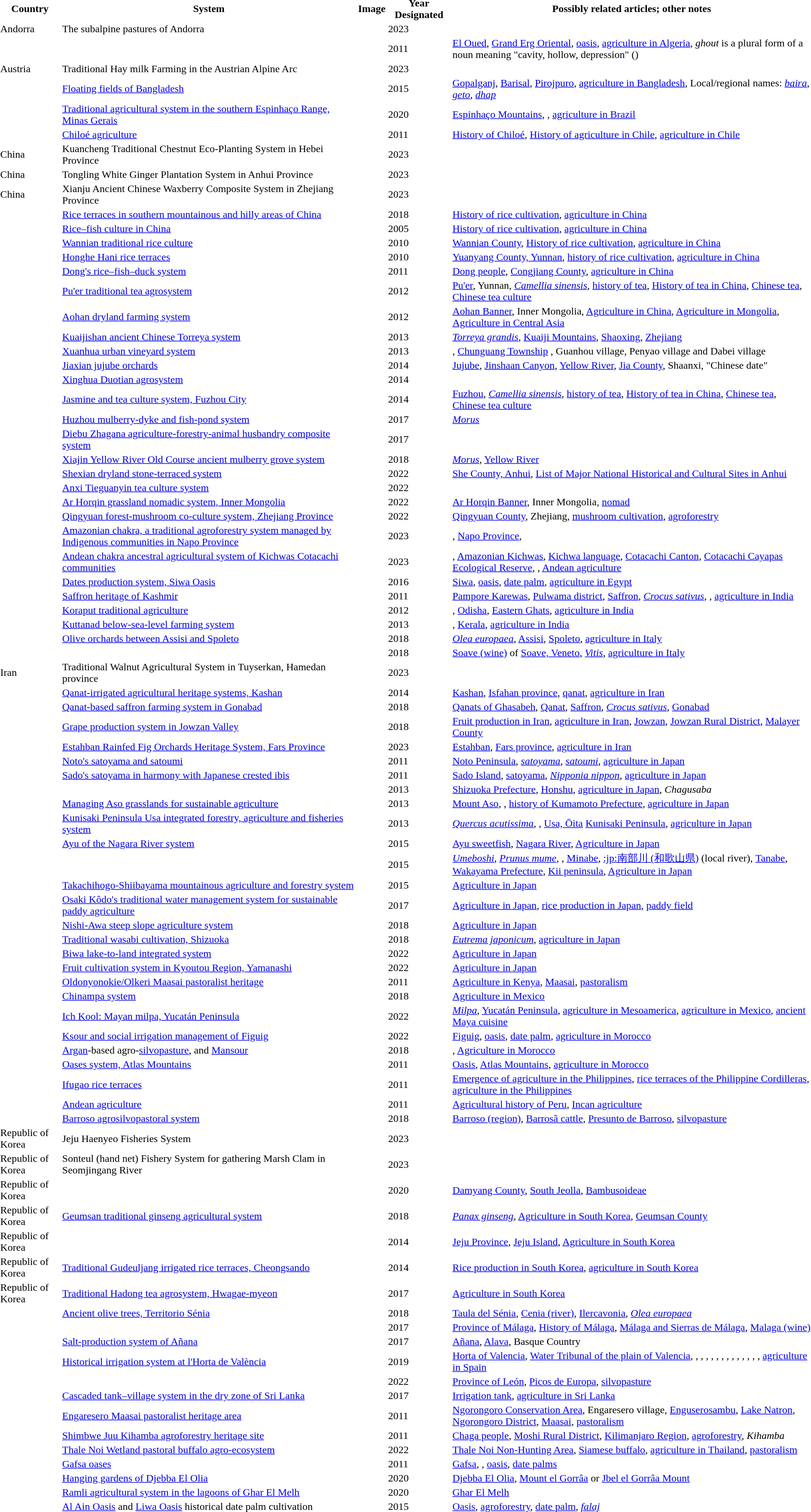<table>
<tr>
<th>Country</th>
<th>System</th>
<th>Image</th>
<th>Year Designated</th>
<th>Possibly related articles; other notes</th>
</tr>
<tr>
<td>Andorra</td>
<td>The subalpine pastures of Andorra</td>
<td></td>
<td>2023</td>
<td></td>
</tr>
<tr>
<td></td>
<td></td>
<td></td>
<td>2011</td>
<td><a href='#'>El Oued</a>, <a href='#'>Grand Erg Oriental</a>, <a href='#'>oasis</a>, <a href='#'>agriculture in Algeria</a>, <em>ghout</em> is a plural form of a noun meaning "cavity, hollow, depression" ()</td>
</tr>
<tr>
<td>Austria</td>
<td>Traditional Hay milk Farming in the Austrian Alpine Arc</td>
<td></td>
<td>2023</td>
<td></td>
</tr>
<tr>
<td></td>
<td><a href='#'>Floating fields of Bangladesh</a></td>
<td></td>
<td>2015</td>
<td><a href='#'>Gopalganj</a>, <a href='#'>Barisal</a>, <a href='#'>Pirojpuro</a>, <a href='#'>agriculture in Bangladesh</a>, Local/regional names: <em><a href='#'>baira</a></em>, <em><a href='#'>geto</a></em>, <em><a href='#'>dhap</a></em></td>
</tr>
<tr>
<td></td>
<td><a href='#'>Traditional agricultural system in the southern Espinhaço Range, Minas Gerais</a></td>
<td></td>
<td>2020</td>
<td><a href='#'>Espinhaço Mountains</a>, , <a href='#'>agriculture in Brazil</a></td>
</tr>
<tr>
<td></td>
<td><a href='#'>Chiloé agriculture</a></td>
<td></td>
<td>2011</td>
<td><a href='#'>History of Chiloé</a>, <a href='#'>History of agriculture in Chile</a>, <a href='#'>agriculture in Chile</a></td>
</tr>
<tr>
<td>China</td>
<td>Kuancheng Traditional Chestnut Eco-Planting System in Hebei Province</td>
<td></td>
<td>2023</td>
<td></td>
</tr>
<tr>
<td>China</td>
<td>Tongling White Ginger Plantation System in Anhui Province</td>
<td></td>
<td>2023</td>
<td></td>
</tr>
<tr>
<td>China</td>
<td>Xianju Ancient Chinese Waxberry Composite System in Zhejiang Province</td>
<td></td>
<td>2023</td>
<td></td>
</tr>
<tr>
<td></td>
<td><a href='#'>Rice terraces in southern mountainous and hilly areas of China</a></td>
<td></td>
<td>2018</td>
<td><a href='#'>History of rice cultivation</a>, <a href='#'>agriculture in China</a></td>
</tr>
<tr>
<td></td>
<td><a href='#'>Rice–fish culture in China</a></td>
<td></td>
<td>2005</td>
<td><a href='#'>History of rice cultivation</a>, <a href='#'>agriculture in China</a></td>
</tr>
<tr>
<td></td>
<td><a href='#'>Wannian traditional rice culture</a></td>
<td></td>
<td>2010</td>
<td><a href='#'>Wannian County</a>, <a href='#'>History of rice cultivation</a>, <a href='#'>agriculture in China</a></td>
</tr>
<tr>
<td></td>
<td><a href='#'>Honghe Hani rice terraces</a></td>
<td></td>
<td>2010</td>
<td><a href='#'>Yuanyang County, Yunnan</a>, <a href='#'>history of rice cultivation</a>, <a href='#'>agriculture in China</a></td>
</tr>
<tr>
<td></td>
<td><a href='#'>Dong's rice–fish–duck system</a></td>
<td></td>
<td>2011</td>
<td><a href='#'>Dong people</a>, <a href='#'>Congjiang County</a>, <a href='#'>agriculture in China</a></td>
</tr>
<tr>
<td></td>
<td><a href='#'>Pu'er traditional tea agrosystem</a></td>
<td></td>
<td>2012</td>
<td><a href='#'>Pu'er</a>, Yunnan,  <em><a href='#'>Camellia sinensis</a></em>, <a href='#'>history of tea</a>, <a href='#'>History of tea in China</a>, <a href='#'>Chinese tea</a>, <a href='#'>Chinese tea culture</a></td>
</tr>
<tr>
<td></td>
<td><a href='#'>Aohan dryland farming system</a></td>
<td></td>
<td>2012</td>
<td><a href='#'>Aohan Banner</a>, Inner Mongolia, <a href='#'>Agriculture in China</a>, <a href='#'>Agriculture in Mongolia</a>, <a href='#'>Agriculture in Central Asia</a></td>
</tr>
<tr>
<td></td>
<td><a href='#'>Kuaijishan ancient Chinese Torreya system</a></td>
<td></td>
<td>2013</td>
<td><em><a href='#'>Torreya grandis</a>,</em> <a href='#'>Kuaiji Mountains</a>, <a href='#'>Shaoxing</a>, <a href='#'>Zhejiang</a></td>
</tr>
<tr>
<td></td>
<td><a href='#'>Xuanhua urban vineyard system</a></td>
<td></td>
<td>2013</td>
<td>, <a href='#'>Chunguang Township</a> , Guanhou village, Penyao village and Dabei village</td>
</tr>
<tr>
<td></td>
<td><a href='#'>Jiaxian jujube orchards</a></td>
<td></td>
<td>2014</td>
<td><a href='#'>Jujube</a>, <a href='#'>Jinshaan Canyon</a>, <a href='#'>Yellow River</a>, <a href='#'>Jia County</a>, Shaanxi, "Chinese date"</td>
</tr>
<tr>
<td></td>
<td><a href='#'>Xinghua Duotian agrosystem</a></td>
<td></td>
<td>2014</td>
<td></td>
</tr>
<tr>
<td></td>
<td><a href='#'>Jasmine and tea culture system, Fuzhou City</a></td>
<td></td>
<td>2014</td>
<td><a href='#'>Fuzhou</a>, <em><a href='#'>Camellia sinensis</a></em>, <a href='#'>history of tea</a>, <a href='#'>History of tea in China</a>, <a href='#'>Chinese tea</a>, <a href='#'>Chinese tea culture</a></td>
</tr>
<tr>
<td></td>
<td><a href='#'>Huzhou mulberry-dyke and fish-pond system</a></td>
<td></td>
<td>2017</td>
<td><em><a href='#'>Morus</a></em></td>
</tr>
<tr>
<td></td>
<td><a href='#'>Diebu Zhagana agriculture-forestry-animal husbandry composite system</a></td>
<td></td>
<td>2017</td>
<td></td>
</tr>
<tr>
<td></td>
<td><a href='#'>Xiajin Yellow River Old Course ancient mulberry grove system</a></td>
<td></td>
<td>2018</td>
<td><em><a href='#'>Morus</a></em>, <a href='#'>Yellow River</a></td>
</tr>
<tr>
<td></td>
<td><a href='#'>Shexian dryland stone-terraced system</a></td>
<td></td>
<td>2022</td>
<td><a href='#'>She County, Anhui</a>, <a href='#'>List of Major National Historical and Cultural Sites in Anhui</a></td>
</tr>
<tr>
<td></td>
<td><a href='#'>Anxi Tieguanyin tea culture system</a></td>
<td></td>
<td>2022</td>
<td></td>
</tr>
<tr>
<td></td>
<td><a href='#'>Ar Horqin grassland nomadic system, Inner Mongolia</a></td>
<td></td>
<td>2022</td>
<td><a href='#'>Ar Horqin Banner</a>, Inner Mongolia, <a href='#'>nomad</a></td>
</tr>
<tr>
<td></td>
<td><a href='#'>Qingyuan forest-mushroom co-culture system, Zhejiang Province</a></td>
<td></td>
<td>2022</td>
<td><a href='#'>Qingyuan County</a>, Zhejiang, <a href='#'>mushroom cultivation</a>, <a href='#'>agroforestry</a></td>
</tr>
<tr>
<td></td>
<td><a href='#'>Amazonian chakra, a traditional agroforestry system managed by Indigenous communities in Napo Province</a></td>
<td></td>
<td>2023</td>
<td>, <a href='#'>Napo Province</a>, </td>
</tr>
<tr>
<td></td>
<td><a href='#'>Andean chakra ancestral agricultural system of Kichwas Cotacachi communities</a></td>
<td></td>
<td>2023</td>
<td>, <a href='#'>Amazonian Kichwas</a>, <a href='#'>Kichwa language</a>, <a href='#'>Cotacachi Canton</a>, <a href='#'>Cotacachi Cayapas Ecological Reserve</a>, , <a href='#'>Andean agriculture</a></td>
</tr>
<tr>
<td></td>
<td><a href='#'>Dates production system, Siwa Oasis</a></td>
<td></td>
<td>2016</td>
<td><a href='#'>Siwa</a>, <a href='#'>oasis</a>, <a href='#'>date palm</a>, <a href='#'>agriculture in Egypt</a></td>
</tr>
<tr>
<td></td>
<td><a href='#'>Saffron heritage of Kashmir</a></td>
<td></td>
<td>2011</td>
<td><a href='#'>Pampore Karewas</a>, <a href='#'>Pulwama district</a>, <a href='#'>Saffron</a>, <em><a href='#'>Crocus sativus</a></em>, , <a href='#'>agriculture in India</a></td>
</tr>
<tr>
<td></td>
<td><a href='#'>Koraput traditional agriculture</a></td>
<td></td>
<td>2012</td>
<td>, <a href='#'>Odisha</a>, <a href='#'>Eastern Ghats</a>, <a href='#'>agriculture in India</a></td>
</tr>
<tr>
<td></td>
<td><a href='#'>Kuttanad below-sea-level farming system</a></td>
<td></td>
<td>2013</td>
<td>, <a href='#'>Kerala</a>, <a href='#'>agriculture in India</a></td>
</tr>
<tr>
<td></td>
<td><a href='#'>Olive orchards between Assisi and Spoleto</a></td>
<td></td>
<td>2018</td>
<td><em><a href='#'>Olea europaea</a></em>, <a href='#'>Assisi</a>, <a href='#'>Spoleto</a>, <a href='#'>agriculture in Italy</a></td>
</tr>
<tr>
<td></td>
<td></td>
<td></td>
<td>2018</td>
<td><a href='#'>Soave (wine)</a> of <a href='#'>Soave, Veneto</a>, <em><a href='#'>Vitis</a></em>, <a href='#'>agriculture in Italy</a></td>
</tr>
<tr>
<td>Iran</td>
<td>Traditional Walnut Agricultural System in Tuyserkan, Hamedan province</td>
<td></td>
<td>2023</td>
<td></td>
</tr>
<tr>
<td></td>
<td><a href='#'>Qanat-irrigated agricultural heritage systems, Kashan</a></td>
<td></td>
<td>2014</td>
<td><a href='#'>Kashan</a>, <a href='#'>Isfahan province</a>, <a href='#'>qanat</a>, <a href='#'>agriculture in Iran</a></td>
</tr>
<tr>
<td></td>
<td><a href='#'>Qanat-based saffron farming system in Gonabad</a></td>
<td></td>
<td>2018</td>
<td><a href='#'>Qanats of Ghasabeh</a>, <a href='#'>Qanat</a>, <a href='#'>Saffron</a>, <em><a href='#'>Crocus sativus</a></em>, <a href='#'>Gonabad</a></td>
</tr>
<tr>
<td></td>
<td><a href='#'>Grape production system in Jowzan Valley</a></td>
<td></td>
<td>2018</td>
<td><a href='#'>Fruit production in Iran</a>, <a href='#'>agriculture in Iran</a>, <a href='#'>Jowzan</a>, <a href='#'>Jowzan Rural District</a>, <a href='#'>Malayer County</a></td>
</tr>
<tr>
<td></td>
<td><a href='#'>Estahban Rainfed Fig Orchards Heritage System, Fars Province</a></td>
<td></td>
<td>2023</td>
<td><a href='#'>Estahban</a>, <a href='#'>Fars province</a>, <a href='#'>agriculture in Iran</a></td>
</tr>
<tr>
<td></td>
<td><a href='#'>Noto's satoyama and satoumi</a></td>
<td></td>
<td>2011</td>
<td><a href='#'>Noto Peninsula</a>, <em><a href='#'>satoyama</a></em>, <em><a href='#'>satoumi</a></em>, <a href='#'>agriculture in Japan</a></td>
</tr>
<tr>
<td></td>
<td><a href='#'>Sado's satoyama in harmony with Japanese crested ibis</a></td>
<td></td>
<td>2011</td>
<td><a href='#'>Sado Island</a>, <a href='#'>satoyama</a>, <em><a href='#'>Nipponia nippon</a></em>, <a href='#'>agriculture in Japan</a></td>
</tr>
<tr>
<td></td>
<td></td>
<td></td>
<td>2013</td>
<td><a href='#'>Shizuoka Prefecture</a>, <a href='#'>Honshu</a>, <a href='#'>agriculture in Japan</a>, <em>Chagusaba</em></td>
</tr>
<tr>
<td></td>
<td><a href='#'>Managing Aso grasslands for sustainable agriculture</a></td>
<td></td>
<td>2013</td>
<td><a href='#'>Mount Aso</a>, , <a href='#'>history of Kumamoto Prefecture</a>, <a href='#'>agriculture in Japan</a></td>
</tr>
<tr>
<td></td>
<td><a href='#'>Kunisaki Peninsula Usa integrated forestry, agriculture and fisheries system</a></td>
<td></td>
<td>2013</td>
<td><em><a href='#'>Quercus acutissima</a></em>, , <a href='#'>Usa, Ōita</a> <a href='#'>Kunisaki Peninsula</a>, <a href='#'>agriculture in Japan</a></td>
</tr>
<tr>
<td></td>
<td><a href='#'>Ayu of the Nagara River system</a></td>
<td></td>
<td>2015</td>
<td><a href='#'>Ayu sweetfish</a>, <a href='#'>Nagara River</a>, <a href='#'>Agriculture in Japan</a></td>
</tr>
<tr>
<td></td>
<td></td>
<td></td>
<td>2015</td>
<td><em><a href='#'>Umeboshi</a></em>, <em><a href='#'>Prunus mume</a></em>, , <a href='#'>Minabe</a>, <a href='#'>:jp:南部川 (和歌山県)</a> (local river), <a href='#'>Tanabe</a>, <a href='#'>Wakayama Prefecture</a>, <a href='#'>Kii peninsula</a>, <a href='#'>Agriculture in Japan</a></td>
</tr>
<tr>
<td></td>
<td><a href='#'>Takachihogo-Shiibayama mountainous agriculture and forestry system</a></td>
<td></td>
<td>2015</td>
<td><a href='#'>Agriculture in Japan</a></td>
</tr>
<tr>
<td></td>
<td><a href='#'>Osaki Kôdo's traditional water management system for sustainable paddy agriculture</a></td>
<td></td>
<td>2017</td>
<td><a href='#'>Agriculture in Japan</a>, <a href='#'>rice production in Japan</a>, <a href='#'>paddy field</a></td>
</tr>
<tr>
<td></td>
<td><a href='#'>Nishi-Awa steep slope agriculture system</a></td>
<td></td>
<td>2018</td>
<td><a href='#'>Agriculture in Japan</a></td>
</tr>
<tr>
<td></td>
<td><a href='#'>Traditional wasabi cultivation, Shizuoka</a></td>
<td></td>
<td>2018</td>
<td><em><a href='#'>Eutrema japonicum</a></em>, <a href='#'>agriculture in Japan</a></td>
</tr>
<tr>
<td></td>
<td><a href='#'>Biwa lake-to-land integrated system</a></td>
<td></td>
<td>2022</td>
<td><a href='#'>Agriculture in Japan</a></td>
</tr>
<tr>
<td></td>
<td><a href='#'>Fruit cultivation system in Kyoutou Region, Yamanashi</a></td>
<td></td>
<td>2022</td>
<td><a href='#'>Agriculture in Japan</a></td>
</tr>
<tr>
<td></td>
<td><a href='#'>Oldonyonokie/Olkeri Maasai pastoralist heritage</a></td>
<td></td>
<td>2011</td>
<td><a href='#'>Agriculture in Kenya</a>, <a href='#'>Maasai</a>, <a href='#'>pastoralism</a></td>
</tr>
<tr>
<td></td>
<td><a href='#'>Chinampa system</a></td>
<td></td>
<td>2018</td>
<td><a href='#'>Agriculture in Mexico</a></td>
</tr>
<tr>
<td></td>
<td><a href='#'>Ich Kool: Mayan milpa, Yucatán Peninsula</a></td>
<td></td>
<td>2022</td>
<td><em><a href='#'>Milpa</a></em>, <a href='#'>Yucatán Peninsula</a>, <a href='#'>agriculture in Mesoamerica</a>, <a href='#'>agriculture in Mexico</a>, <a href='#'>ancient Maya cuisine</a></td>
</tr>
<tr>
<td></td>
<td><a href='#'>Ksour and social irrigation management of Figuig</a></td>
<td></td>
<td>2022</td>
<td><a href='#'>Figuig</a>, <a href='#'>oasis</a>, <a href='#'>date palm</a>, <a href='#'>agriculture in Morocco</a></td>
</tr>
<tr>
<td></td>
<td><a href='#'>Argan</a>-based agro-<a href='#'>silvopasture</a>,  and <a href='#'>Mansour</a></td>
<td></td>
<td>2018</td>
<td>, <a href='#'>Agriculture in Morocco</a></td>
</tr>
<tr>
<td></td>
<td><a href='#'>Oases system, Atlas Mountains</a></td>
<td></td>
<td>2011</td>
<td><a href='#'>Oasis</a>, <a href='#'>Atlas Mountains</a>, <a href='#'>agriculture in Morocco</a></td>
</tr>
<tr>
<td></td>
<td><a href='#'>Ifugao rice terraces</a></td>
<td></td>
<td>2011</td>
<td><a href='#'>Emergence of agriculture in the Philippines</a>, <a href='#'>rice terraces of the Philippine Cordilleras</a>, <a href='#'>agriculture in the Philippines</a></td>
</tr>
<tr>
<td></td>
<td><a href='#'>Andean agriculture</a></td>
<td></td>
<td>2011</td>
<td><a href='#'>Agricultural history of Peru</a>, <a href='#'>Incan agriculture</a></td>
</tr>
<tr>
<td></td>
<td><a href='#'>Barroso agrosilvopastoral system</a></td>
<td></td>
<td>2018</td>
<td><a href='#'>Barroso (region)</a>, <a href='#'>Barrosã cattle</a>, <a href='#'>Presunto de Barroso</a>, <a href='#'>silvopasture</a></td>
</tr>
<tr>
<td>Republic of Korea</td>
<td>Jeju Haenyeo Fisheries System</td>
<td></td>
<td>2023</td>
<td></td>
</tr>
<tr>
<td>Republic of Korea</td>
<td>Sonteul (hand net) Fishery System for gathering Marsh Clam in Seomjingang River</td>
<td></td>
<td>2023</td>
<td></td>
</tr>
<tr>
<td>Republic of Korea</td>
<td></td>
<td></td>
<td>2020</td>
<td><a href='#'>Damyang County</a>, <a href='#'>South Jeolla</a>, <a href='#'>Bambusoideae</a></td>
</tr>
<tr>
<td>Republic of Korea</td>
<td><a href='#'>Geumsan traditional ginseng agricultural system</a></td>
<td></td>
<td>2018</td>
<td><em><a href='#'>Panax ginseng</a></em>, <a href='#'>Agriculture in South Korea</a>, <a href='#'>Geumsan County</a></td>
</tr>
<tr>
<td>Republic of Korea</td>
<td></td>
<td></td>
<td>2014</td>
<td><a href='#'>Jeju Province</a>, <a href='#'>Jeju Island</a>, <a href='#'>Agriculture in South Korea</a></td>
</tr>
<tr>
<td>Republic of Korea</td>
<td><a href='#'>Traditional Gudeuljang irrigated rice terraces, Cheongsando</a></td>
<td></td>
<td>2014</td>
<td><a href='#'>Rice production in South Korea</a>, <a href='#'>agriculture in South Korea</a></td>
</tr>
<tr>
<td>Republic of Korea</td>
<td><a href='#'>Traditional Hadong tea agrosystem, Hwagae-myeon</a></td>
<td></td>
<td>2017</td>
<td><a href='#'>Agriculture in South Korea</a></td>
</tr>
<tr>
<td></td>
<td><a href='#'>Ancient olive trees, Territorio Sénia</a></td>
<td></td>
<td>2018</td>
<td><a href='#'>Taula del Sénia</a>, <a href='#'>Cenia (river)</a>, <a href='#'>Ilercavonia</a>, <em><a href='#'>Olea europaea</a></em></td>
</tr>
<tr>
<td></td>
<td></td>
<td></td>
<td>2017</td>
<td><a href='#'>Province of Málaga</a>, <a href='#'>History of Málaga</a>, <a href='#'>Málaga and Sierras de Málaga</a>, <a href='#'>Malaga (wine)</a></td>
</tr>
<tr>
<td></td>
<td><a href='#'>Salt-production system of Añana</a></td>
<td></td>
<td>2017</td>
<td><a href='#'>Añana</a>, <a href='#'>Alava</a>, Basque Country</td>
</tr>
<tr>
<td></td>
<td><a href='#'>Historical irrigation system at l'Horta de València</a></td>
<td></td>
<td>2019</td>
<td><a href='#'>Horta of Valencia</a>, <a href='#'>Water Tribunal of the plain of Valencia</a>, , , , , , , , , , , , , , <a href='#'>agriculture in Spain</a></td>
</tr>
<tr>
<td></td>
<td></td>
<td></td>
<td>2022</td>
<td><a href='#'>Province of León</a>, <a href='#'>Picos de Europa</a>, <a href='#'>silvopasture</a></td>
</tr>
<tr>
<td></td>
<td><a href='#'>Cascaded tank–village system in the dry zone of Sri Lanka</a></td>
<td></td>
<td>2017</td>
<td><a href='#'>Irrigation tank</a>, <a href='#'>agriculture in Sri Lanka</a></td>
</tr>
<tr>
<td></td>
<td><a href='#'>Engaresero Maasai pastoralist heritage area</a></td>
<td></td>
<td>2011</td>
<td><a href='#'>Ngorongoro Conservation Area</a>, Engaresero village, <a href='#'>Enguserosambu</a>, <a href='#'>Lake Natron</a>, <a href='#'>Ngorongoro District</a>, <a href='#'>Maasai</a>, <a href='#'>pastoralism</a></td>
</tr>
<tr>
<td></td>
<td><a href='#'>Shimbwe Juu Kihamba agroforestry heritage site</a></td>
<td></td>
<td>2011</td>
<td><a href='#'>Chaga people</a>, <a href='#'>Moshi Rural District</a>, <a href='#'>Kilimanjaro Region</a>, <a href='#'>agroforestry</a>, <em>Kihamba</em></td>
</tr>
<tr>
<td></td>
<td><a href='#'>Thale Noi Wetland pastoral buffalo agro-ecosystem</a></td>
<td></td>
<td>2022</td>
<td><a href='#'>Thale Noi Non-Hunting Area</a>, <a href='#'>Siamese buffalo</a>, <a href='#'>agriculture in Thailand</a>, <a href='#'>pastoralism</a></td>
</tr>
<tr>
<td></td>
<td><a href='#'>Gafsa oases</a></td>
<td></td>
<td>2011</td>
<td><a href='#'>Gafsa</a>, , <a href='#'>oasis</a>, <a href='#'>date palms</a></td>
</tr>
<tr>
<td></td>
<td><a href='#'>Hanging gardens of Djebba El Olia</a></td>
<td></td>
<td>2020</td>
<td><a href='#'>Djebba El Olia</a>, <a href='#'>Mount el Gorrâa</a> or <a href='#'>Jbel el Gorrâa Mount</a></td>
</tr>
<tr>
<td></td>
<td><a href='#'>Ramli agricultural system in the lagoons of Ghar El Melh</a></td>
<td></td>
<td>2020</td>
<td><a href='#'>Ghar El Melh</a></td>
</tr>
<tr>
<td></td>
<td><a href='#'>Al Ain Oasis</a> and <a href='#'>Liwa Oasis</a> historical date palm cultivation</td>
<td></td>
<td>2015</td>
<td><a href='#'>Oasis</a>, <a href='#'>agroforestry</a>, <a href='#'>date palm</a>, <em><a href='#'>falaj</a></em></td>
</tr>
</table>
